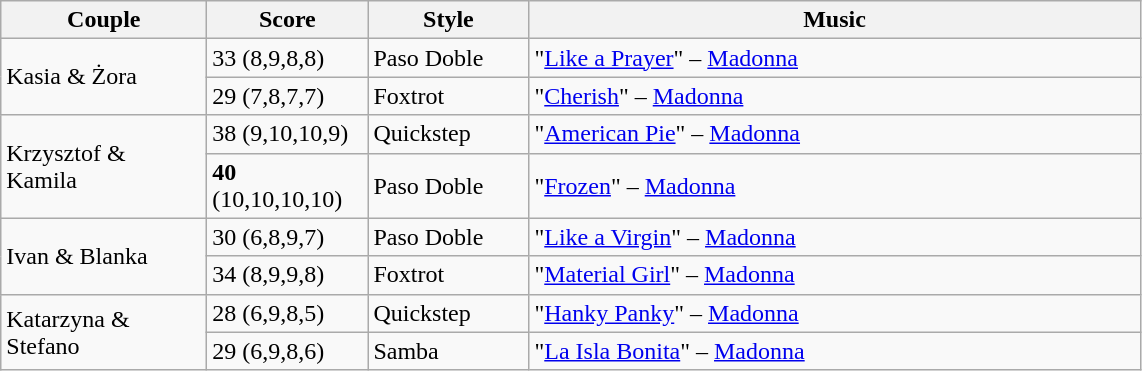<table class="wikitable">
<tr>
<th width="130">Couple</th>
<th width="100">Score</th>
<th width="100">Style</th>
<th width="400">Music</th>
</tr>
<tr>
<td rowspan="2">Kasia & Żora</td>
<td>33 (8,9,8,8)</td>
<td>Paso Doble</td>
<td>"<a href='#'>Like a Prayer</a>" – <a href='#'>Madonna</a></td>
</tr>
<tr>
<td>29 (7,8,7,7)</td>
<td>Foxtrot</td>
<td>"<a href='#'>Cherish</a>" – <a href='#'>Madonna</a></td>
</tr>
<tr>
<td rowspan="2">Krzysztof & Kamila</td>
<td>38 (9,10,10,9)</td>
<td>Quickstep</td>
<td>"<a href='#'>American Pie</a>" – <a href='#'>Madonna</a></td>
</tr>
<tr>
<td><strong>40</strong> (10,10,10,10)</td>
<td>Paso Doble</td>
<td>"<a href='#'>Frozen</a>" – <a href='#'>Madonna</a></td>
</tr>
<tr>
<td rowspan="2">Ivan & Blanka</td>
<td>30 (6,8,9,7)</td>
<td>Paso Doble</td>
<td>"<a href='#'>Like a Virgin</a>" – <a href='#'>Madonna</a></td>
</tr>
<tr>
<td>34 (8,9,9,8)</td>
<td>Foxtrot</td>
<td>"<a href='#'>Material Girl</a>" – <a href='#'>Madonna</a></td>
</tr>
<tr>
<td rowspan="2">Katarzyna & Stefano</td>
<td>28 (6,9,8,5)</td>
<td>Quickstep</td>
<td>"<a href='#'>Hanky Panky</a>" – <a href='#'>Madonna</a></td>
</tr>
<tr>
<td>29 (6,9,8,6)</td>
<td>Samba</td>
<td>"<a href='#'>La Isla Bonita</a>" – <a href='#'>Madonna</a></td>
</tr>
</table>
